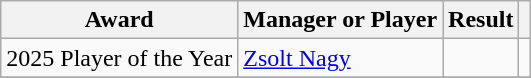<table class="wikitable" style="text-align:center;">
<tr>
<th>Award</th>
<th>Manager or Player</th>
<th>Result</th>
<th></th>
</tr>
<tr>
<td style="text-align:left;">2025 Player of the Year</td>
<td style="text-align:left;"> <a href='#'>Zsolt Nagy</a></td>
<td></td>
<td></td>
</tr>
<tr>
</tr>
</table>
